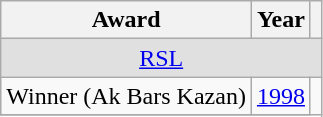<table class="wikitable">
<tr>
<th>Award</th>
<th>Year</th>
<th></th>
</tr>
<tr ALIGN="center" bgcolor="#e0e0e0">
<td colspan="3"><a href='#'>RSL</a></td>
</tr>
<tr>
<td>Winner (Ak Bars Kazan)</td>
<td><a href='#'>1998</a></td>
</tr>
<tr>
</tr>
</table>
